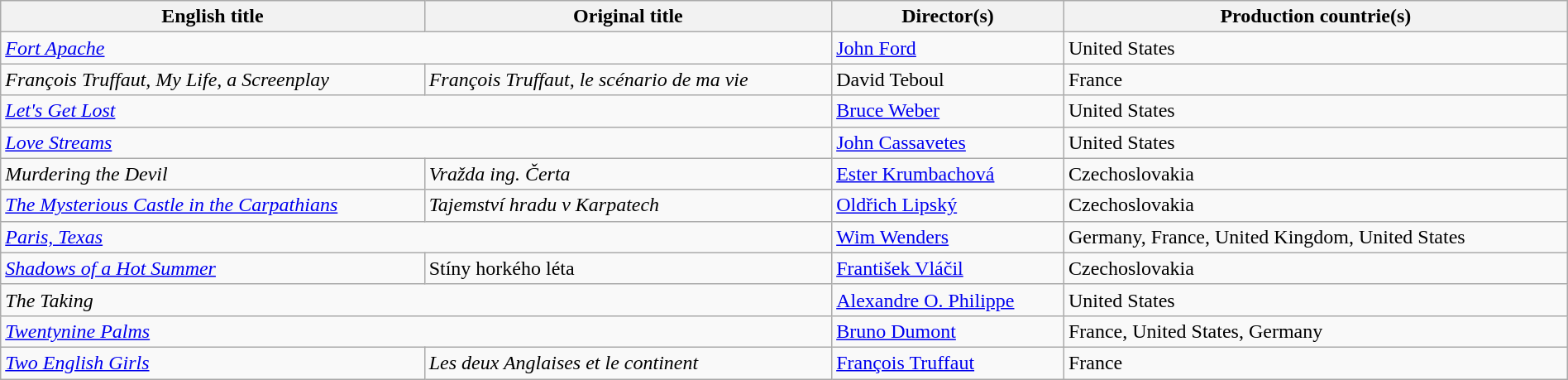<table class="sortable wikitable" style="width:100%; margin-bottom:4px" cellpadding="5">
<tr>
<th scope="col">English title</th>
<th scope="col">Original title</th>
<th scope="col">Director(s)</th>
<th scope="col">Production countrie(s)</th>
</tr>
<tr>
<td colspan=2><em><a href='#'>Fort Apache</a></em></td>
<td><a href='#'>John Ford</a></td>
<td>United States</td>
</tr>
<tr>
<td><em>François Truffaut, My Life, a Screenplay</em></td>
<td><em>François Truffaut, le scénario de ma vie</em></td>
<td>David Teboul</td>
<td>France</td>
</tr>
<tr>
<td colspan=2><em><a href='#'>Let's Get Lost</a></em></td>
<td><a href='#'>Bruce Weber</a></td>
<td>United States</td>
</tr>
<tr>
<td colspan=2><em><a href='#'>Love Streams</a></em></td>
<td><a href='#'>John Cassavetes</a></td>
<td>United States</td>
</tr>
<tr>
<td><em>Murdering the Devil</em></td>
<td><em>Vražda ing. Čerta</em></td>
<td><a href='#'>Ester Krumbachová</a></td>
<td>Czechoslovakia</td>
</tr>
<tr>
<td><em><a href='#'>The Mysterious Castle in the Carpathians</a></em></td>
<td><em>Tajemství hradu v Karpatech</em></td>
<td><a href='#'>Oldřich Lipský</a></td>
<td>Czechoslovakia</td>
</tr>
<tr>
<td colspan=2><em><a href='#'>Paris, Texas</a></em></td>
<td><a href='#'>Wim Wenders</a></td>
<td>Germany, France, United Kingdom, United States</td>
</tr>
<tr>
<td><em><a href='#'>Shadows of a Hot Summer</a></em></td>
<td>Stíny horkého léta</td>
<td><a href='#'>František Vláčil</a></td>
<td>Czechoslovakia</td>
</tr>
<tr>
<td colspan=2><em>The Taking</em></td>
<td><a href='#'>Alexandre O. Philippe</a></td>
<td>United States</td>
</tr>
<tr>
<td colspan=2><em><a href='#'>Twentynine Palms</a></em></td>
<td><a href='#'>Bruno Dumont</a></td>
<td>France, United States, Germany</td>
</tr>
<tr>
<td><em><a href='#'>Two English Girls</a></em></td>
<td><em>Les deux Anglaises et le continent</em></td>
<td><a href='#'>François Truffaut</a></td>
<td>France</td>
</tr>
</table>
